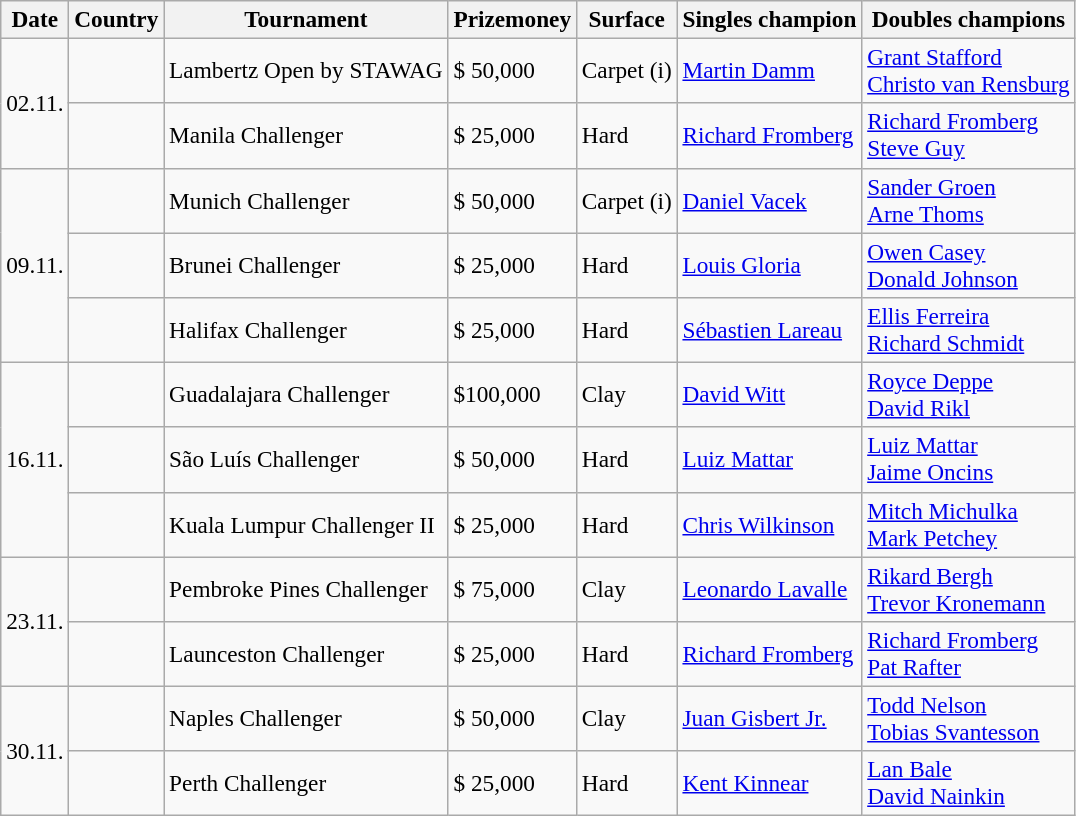<table class="sortable wikitable" style=font-size:97%>
<tr>
<th>Date</th>
<th>Country</th>
<th>Tournament</th>
<th>Prizemoney</th>
<th>Surface</th>
<th>Singles champion</th>
<th>Doubles champions</th>
</tr>
<tr>
<td rowspan="2">02.11.</td>
<td></td>
<td>Lambertz Open by STAWAG</td>
<td>$ 50,000</td>
<td>Carpet (i)</td>
<td> <a href='#'>Martin Damm</a></td>
<td> <a href='#'>Grant Stafford</a><br> <a href='#'>Christo van Rensburg</a></td>
</tr>
<tr>
<td></td>
<td>Manila Challenger</td>
<td>$ 25,000</td>
<td>Hard</td>
<td> <a href='#'>Richard Fromberg</a></td>
<td> <a href='#'>Richard Fromberg</a><br> <a href='#'>Steve Guy</a></td>
</tr>
<tr>
<td rowspan="3">09.11.</td>
<td></td>
<td>Munich Challenger</td>
<td>$ 50,000</td>
<td>Carpet (i)</td>
<td> <a href='#'>Daniel Vacek</a></td>
<td> <a href='#'>Sander Groen</a><br> <a href='#'>Arne Thoms</a></td>
</tr>
<tr>
<td></td>
<td>Brunei Challenger</td>
<td>$ 25,000</td>
<td>Hard</td>
<td> <a href='#'>Louis Gloria</a></td>
<td> <a href='#'>Owen Casey</a><br> <a href='#'>Donald Johnson</a></td>
</tr>
<tr>
<td></td>
<td>Halifax Challenger</td>
<td>$ 25,000</td>
<td>Hard</td>
<td> <a href='#'>Sébastien Lareau</a></td>
<td> <a href='#'>Ellis Ferreira</a><br> <a href='#'>Richard Schmidt</a></td>
</tr>
<tr>
<td rowspan="3">16.11.</td>
<td></td>
<td>Guadalajara Challenger</td>
<td>$100,000</td>
<td>Clay</td>
<td> <a href='#'>David Witt</a></td>
<td> <a href='#'>Royce Deppe</a><br> <a href='#'>David Rikl</a></td>
</tr>
<tr>
<td></td>
<td>São Luís Challenger</td>
<td>$ 50,000</td>
<td>Hard</td>
<td> <a href='#'>Luiz Mattar</a></td>
<td> <a href='#'>Luiz Mattar</a><br> <a href='#'>Jaime Oncins</a></td>
</tr>
<tr>
<td></td>
<td>Kuala Lumpur Challenger II</td>
<td>$ 25,000</td>
<td>Hard</td>
<td> <a href='#'>Chris Wilkinson</a></td>
<td> <a href='#'>Mitch Michulka</a><br> <a href='#'>Mark Petchey</a></td>
</tr>
<tr>
<td rowspan="2">23.11.</td>
<td></td>
<td>Pembroke Pines Challenger</td>
<td>$ 75,000</td>
<td>Clay</td>
<td> <a href='#'>Leonardo Lavalle</a></td>
<td> <a href='#'>Rikard Bergh</a><br> <a href='#'>Trevor Kronemann</a></td>
</tr>
<tr>
<td></td>
<td>Launceston Challenger</td>
<td>$ 25,000</td>
<td>Hard</td>
<td> <a href='#'>Richard Fromberg</a></td>
<td> <a href='#'>Richard Fromberg</a><br> <a href='#'>Pat Rafter</a></td>
</tr>
<tr>
<td rowspan="2">30.11.</td>
<td></td>
<td>Naples Challenger</td>
<td>$ 50,000</td>
<td>Clay</td>
<td> <a href='#'>Juan Gisbert Jr.</a></td>
<td> <a href='#'>Todd Nelson</a><br> <a href='#'>Tobias Svantesson</a></td>
</tr>
<tr>
<td></td>
<td>Perth Challenger</td>
<td>$ 25,000</td>
<td>Hard</td>
<td> <a href='#'>Kent Kinnear</a></td>
<td> <a href='#'>Lan Bale</a><br> <a href='#'>David Nainkin</a></td>
</tr>
</table>
